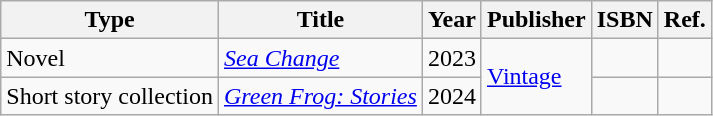<table class="wikitable">
<tr>
<th>Type</th>
<th>Title</th>
<th>Year</th>
<th>Publisher</th>
<th>ISBN</th>
<th>Ref.</th>
</tr>
<tr>
<td>Novel</td>
<td><a href='#'><em>Sea Change</em></a></td>
<td>2023</td>
<td rowspan="2"><a href='#'>Vintage</a></td>
<td></td>
<td></td>
</tr>
<tr>
<td>Short story collection</td>
<td><a href='#'><em>Green Frog: Stories</em></a></td>
<td>2024</td>
<td></td>
<td></td>
</tr>
</table>
